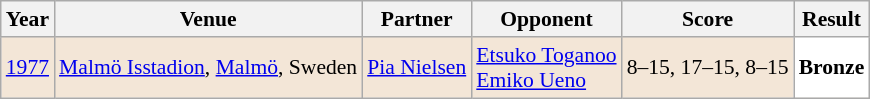<table class="sortable wikitable" style="font-size: 90%;">
<tr>
<th>Year</th>
<th>Venue</th>
<th>Partner</th>
<th>Opponent</th>
<th>Score</th>
<th>Result</th>
</tr>
<tr style="background:#F3E6D7">
<td align="center"><a href='#'>1977</a></td>
<td align="left"><a href='#'>Malmö Isstadion</a>, <a href='#'>Malmö</a>, Sweden</td>
<td align="left"> <a href='#'>Pia Nielsen</a></td>
<td align="left"> <a href='#'>Etsuko Toganoo</a><br> <a href='#'>Emiko Ueno</a></td>
<td align="left">8–15, 17–15, 8–15</td>
<td style="text-align:left; background: white"> <strong>Bronze</strong></td>
</tr>
</table>
